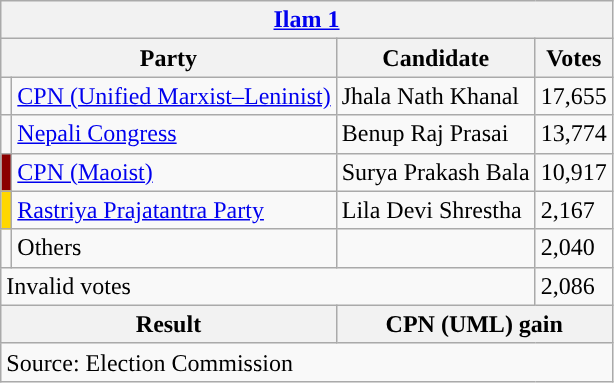<table class="wikitable">
<tr>
<th colspan="4"><a href='#'>Ilam 1</a></th>
</tr>
<tr>
<th colspan="2">Party</th>
<th>Candidate</th>
<th>Votes</th>
</tr>
<tr>
<td style="background-color:"></td>
<td><a href='#'>CPN (Unified Marxist–Leninist)</a></td>
<td>Jhala Nath Khanal</td>
<td>17,655</td>
</tr>
<tr>
<td style="background-color:"></td>
<td><a href='#'>Nepali Congress</a></td>
<td>Benup Raj Prasai</td>
<td>13,774</td>
</tr>
<tr>
<td style="background-color:darkred"></td>
<td><a href='#'>CPN (Maoist)</a></td>
<td>Surya Prakash Bala</td>
<td>10,917</td>
</tr>
<tr>
<td style="background-color:gold"></td>
<td><a href='#'>Rastriya Prajatantra Party</a></td>
<td>Lila Devi Shrestha</td>
<td>2,167</td>
</tr>
<tr>
<td></td>
<td>Others</td>
<td></td>
<td>2,040</td>
</tr>
<tr>
<td colspan="3">Invalid votes</td>
<td>2,086</td>
</tr>
<tr>
<th colspan="2">Result</th>
<th colspan="2">CPN (UML) gain</th>
</tr>
<tr>
<td colspan="4">Source: Election Commission</td>
</tr>
</table>
